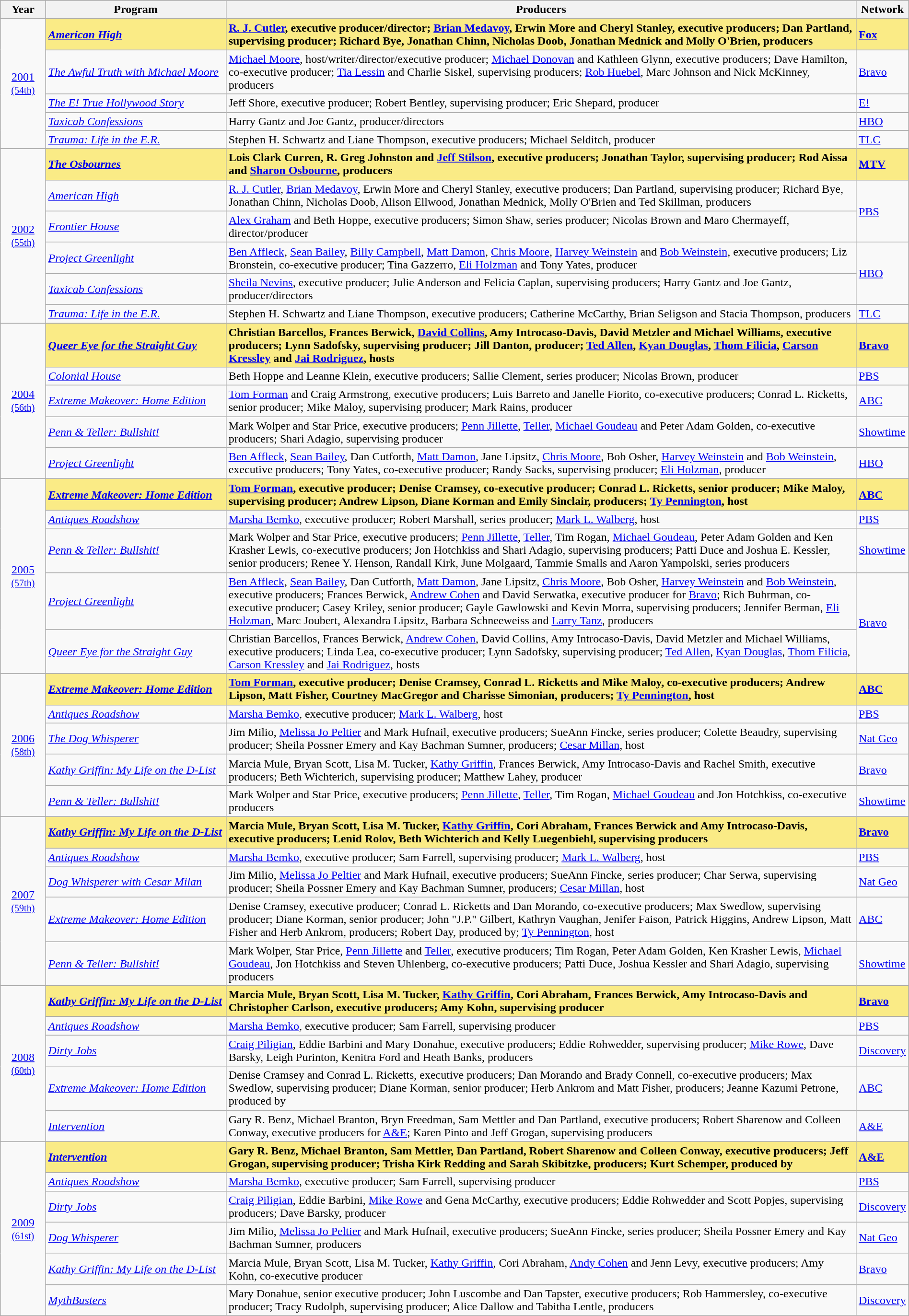<table class="wikitable" style="width:100%">
<tr bgcolor="#bebebe">
<th width="5%">Year</th>
<th width="20%">Program</th>
<th width="70%">Producers</th>
<th width="5%">Network</th>
</tr>
<tr>
<td rowspan="5" style="text-align:center;"><a href='#'>2001</a><br><small><a href='#'>(54th)</a></small></td>
<td style="background:#FAEB86;"><strong><em><a href='#'>American High</a></em></strong></td>
<td style="background:#FAEB86;"><strong><a href='#'>R. J. Cutler</a>, executive producer/director; <a href='#'>Brian Medavoy</a>, Erwin More and Cheryl Stanley, executive producers; Dan Partland, supervising producer; Richard Bye, Jonathan Chinn, Nicholas Doob, Jonathan Mednick and Molly O'Brien, producers</strong></td>
<td style="background:#FAEB86;"><strong><a href='#'>Fox</a></strong></td>
</tr>
<tr>
<td><em><a href='#'>The Awful Truth with Michael Moore</a></em></td>
<td><a href='#'>Michael Moore</a>, host/writer/director/executive producer; <a href='#'>Michael Donovan</a> and Kathleen Glynn, executive producers; Dave Hamilton, co-executive producer; <a href='#'>Tia Lessin</a> and Charlie Siskel, supervising producers; <a href='#'>Rob Huebel</a>, Marc Johnson and Nick McKinney, producers</td>
<td><a href='#'>Bravo</a></td>
</tr>
<tr>
<td><em><a href='#'>The E! True Hollywood Story</a></em></td>
<td>Jeff Shore, executive producer; Robert Bentley, supervising producer; Eric Shepard, producer</td>
<td><a href='#'>E!</a></td>
</tr>
<tr>
<td><em><a href='#'>Taxicab Confessions</a></em></td>
<td>Harry Gantz and Joe Gantz, producer/directors</td>
<td><a href='#'>HBO</a></td>
</tr>
<tr>
<td><em><a href='#'>Trauma: Life in the E.R.</a></em></td>
<td>Stephen H. Schwartz and Liane Thompson, executive producers; Michael Selditch, producer</td>
<td><a href='#'>TLC</a></td>
</tr>
<tr>
<td rowspan="6" style="text-align:center;"><a href='#'>2002</a><br><small><a href='#'>(55th)</a></small></td>
<td style="background:#FAEB86;"><strong><em><a href='#'>The Osbournes</a></em></strong></td>
<td style="background:#FAEB86;"><strong>Lois Clark Curren, R. Greg Johnston and <a href='#'>Jeff Stilson</a>, executive producers; Jonathan Taylor, supervising producer; Rod Aissa and <a href='#'>Sharon Osbourne</a>, producers</strong></td>
<td style="background:#FAEB86;"><strong><a href='#'>MTV</a></strong></td>
</tr>
<tr>
<td><em><a href='#'>American High</a></em></td>
<td><a href='#'>R. J. Cutler</a>, <a href='#'>Brian Medavoy</a>, Erwin More and Cheryl Stanley, executive producers; Dan Partland, supervising producer; Richard Bye, Jonathan Chinn, Nicholas Doob, Alison Ellwood, Jonathan Mednick, Molly O'Brien and Ted Skillman, producers</td>
<td rowspan=2><a href='#'>PBS</a></td>
</tr>
<tr>
<td><em><a href='#'>Frontier House</a></em></td>
<td><a href='#'>Alex Graham</a> and Beth Hoppe, executive producers; Simon Shaw, series producer; Nicolas Brown and Maro Chermayeff, director/producer</td>
</tr>
<tr>
<td><em><a href='#'>Project Greenlight</a></em></td>
<td><a href='#'>Ben Affleck</a>, <a href='#'>Sean Bailey</a>, <a href='#'>Billy Campbell</a>, <a href='#'>Matt Damon</a>, <a href='#'>Chris Moore</a>, <a href='#'>Harvey Weinstein</a> and <a href='#'>Bob Weinstein</a>, executive producers; Liz Bronstein, co-executive producer; Tina Gazzerro, <a href='#'>Eli Holzman</a> and Tony Yates, producer</td>
<td rowspan=2><a href='#'>HBO</a></td>
</tr>
<tr>
<td><em><a href='#'>Taxicab Confessions</a></em></td>
<td><a href='#'>Sheila Nevins</a>, executive producer; Julie Anderson and Felicia Caplan, supervising producers; Harry Gantz and Joe Gantz, producer/directors</td>
</tr>
<tr>
<td><em><a href='#'>Trauma: Life in the E.R.</a></em></td>
<td>Stephen H. Schwartz and Liane Thompson, executive producers; Catherine McCarthy, Brian Seligson and Stacia Thompson, producers</td>
<td><a href='#'>TLC</a></td>
</tr>
<tr>
<td rowspan="5" style="text-align:center;"><a href='#'>2004</a><br><small><a href='#'>(56th)</a></small></td>
<td style="background:#FAEB86;"><strong><em><a href='#'>Queer Eye for the Straight Guy</a></em></strong></td>
<td style="background:#FAEB86;"><strong>Christian Barcellos, Frances Berwick, <a href='#'>David Collins</a>, Amy Introcaso-Davis, David Metzler and Michael Williams, executive producers; Lynn Sadofsky, supervising producer; Jill Danton, producer; <a href='#'>Ted Allen</a>, <a href='#'>Kyan Douglas</a>, <a href='#'>Thom Filicia</a>, <a href='#'>Carson Kressley</a> and <a href='#'>Jai Rodriguez</a>, hosts</strong></td>
<td style="background:#FAEB86;"><strong><a href='#'>Bravo</a></strong></td>
</tr>
<tr>
<td><em><a href='#'>Colonial House</a></em></td>
<td>Beth Hoppe and Leanne Klein, executive producers; Sallie Clement, series producer; Nicolas Brown, producer</td>
<td><a href='#'>PBS</a></td>
</tr>
<tr>
<td><em><a href='#'>Extreme Makeover: Home Edition</a></em></td>
<td><a href='#'>Tom Forman</a> and Craig Armstrong, executive producers; Luis Barreto and Janelle Fiorito, co-executive producers; Conrad L. Ricketts, senior producer; Mike Maloy, supervising producer; Mark Rains, producer</td>
<td><a href='#'>ABC</a></td>
</tr>
<tr>
<td><em><a href='#'>Penn & Teller: Bullshit!</a></em></td>
<td>Mark Wolper and Star Price, executive producers; <a href='#'>Penn Jillette</a>, <a href='#'>Teller</a>, <a href='#'>Michael Goudeau</a> and Peter Adam Golden, co-executive producers; Shari Adagio, supervising producer</td>
<td><a href='#'>Showtime</a></td>
</tr>
<tr>
<td><em><a href='#'>Project Greenlight</a></em></td>
<td><a href='#'>Ben Affleck</a>, <a href='#'>Sean Bailey</a>, Dan Cutforth, <a href='#'>Matt Damon</a>, Jane Lipsitz, <a href='#'>Chris Moore</a>, Bob Osher, <a href='#'>Harvey Weinstein</a> and <a href='#'>Bob Weinstein</a>, executive producers; Tony Yates, co-executive producer; Randy Sacks, supervising producer; <a href='#'>Eli Holzman</a>, producer</td>
<td><a href='#'>HBO</a></td>
</tr>
<tr>
<td rowspan="5" style="text-align:center;"><a href='#'>2005</a><br><small><a href='#'>(57th)</a></small></td>
<td style="background:#FAEB86;"><strong><em><a href='#'>Extreme Makeover: Home Edition</a></em></strong></td>
<td style="background:#FAEB86;"><strong><a href='#'>Tom Forman</a>, executive producer; Denise Cramsey, co-executive producer; Conrad L. Ricketts, senior producer; Mike Maloy, supervising producer; Andrew Lipson, Diane Korman and Emily Sinclair, producers; <a href='#'>Ty Pennington</a>, host</strong></td>
<td style="background:#FAEB86;"><strong><a href='#'>ABC</a></strong></td>
</tr>
<tr>
<td><em><a href='#'>Antiques Roadshow</a></em></td>
<td><a href='#'>Marsha Bemko</a>, executive producer; Robert Marshall, series producer; <a href='#'>Mark L. Walberg</a>, host</td>
<td><a href='#'>PBS</a></td>
</tr>
<tr>
<td><em><a href='#'>Penn & Teller: Bullshit!</a></em></td>
<td>Mark Wolper and Star Price, executive producers; <a href='#'>Penn Jillette</a>, <a href='#'>Teller</a>, Tim Rogan, <a href='#'>Michael Goudeau</a>, Peter Adam Golden and Ken Krasher Lewis, co-executive producers; Jon Hotchkiss and Shari Adagio, supervising producers; Patti Duce and Joshua E. Kessler, senior producers; Renee Y. Henson, Randall Kirk, June Molgaard, Tammie Smalls and Aaron Yampolski, series producers</td>
<td><a href='#'>Showtime</a></td>
</tr>
<tr>
<td><em><a href='#'>Project Greenlight</a></em></td>
<td><a href='#'>Ben Affleck</a>, <a href='#'>Sean Bailey</a>, Dan Cutforth, <a href='#'>Matt Damon</a>, Jane Lipsitz, <a href='#'>Chris Moore</a>, Bob Osher, <a href='#'>Harvey Weinstein</a> and <a href='#'>Bob Weinstein</a>, executive producers; Frances Berwick, <a href='#'>Andrew Cohen</a> and David Serwatka, executive producer for <a href='#'>Bravo</a>; Rich Buhrman, co-executive producer; Casey Kriley, senior producer; Gayle Gawlowski and Kevin Morra, supervising producers; Jennifer Berman, <a href='#'>Eli Holzman</a>, Marc Joubert, Alexandra Lipsitz, Barbara Schneeweiss and <a href='#'>Larry Tanz</a>, producers</td>
<td rowspan=2><a href='#'>Bravo</a></td>
</tr>
<tr>
<td><em><a href='#'>Queer Eye for the Straight Guy</a></em></td>
<td>Christian Barcellos, Frances Berwick, <a href='#'>Andrew Cohen</a>, David Collins, Amy Introcaso-Davis, David Metzler and Michael Williams, executive producers; Linda Lea, co-executive producer; Lynn Sadofsky, supervising producer; <a href='#'>Ted Allen</a>, <a href='#'>Kyan Douglas</a>, <a href='#'>Thom Filicia</a>, <a href='#'>Carson Kressley</a> and <a href='#'>Jai Rodriguez</a>, hosts</td>
</tr>
<tr>
<td rowspan="5" style="text-align:center;"><a href='#'>2006</a><br><small><a href='#'>(58th)</a></small></td>
<td style="background:#FAEB86;"><strong><em><a href='#'>Extreme Makeover: Home Edition</a></em></strong></td>
<td style="background:#FAEB86;"><strong><a href='#'>Tom Forman</a>, executive producer; Denise Cramsey, Conrad L. Ricketts and Mike Maloy, co-executive producers; Andrew Lipson, Matt Fisher, Courtney MacGregor and Charisse Simonian, producers; <a href='#'>Ty Pennington</a>, host</strong></td>
<td style="background:#FAEB86;"><strong><a href='#'>ABC</a></strong></td>
</tr>
<tr>
<td><em><a href='#'>Antiques Roadshow</a></em></td>
<td><a href='#'>Marsha Bemko</a>, executive producer; <a href='#'>Mark L. Walberg</a>, host</td>
<td><a href='#'>PBS</a></td>
</tr>
<tr>
<td><em><a href='#'>The Dog Whisperer</a></em></td>
<td>Jim Milio, <a href='#'>Melissa Jo Peltier</a> and Mark Hufnail, executive producers; SueAnn Fincke, series producer; Colette Beaudry, supervising producer; Sheila Possner Emery and Kay Bachman Sumner, producers; <a href='#'>Cesar Millan</a>, host</td>
<td><a href='#'>Nat Geo</a></td>
</tr>
<tr>
<td><em><a href='#'>Kathy Griffin: My Life on the D-List</a></em></td>
<td>Marcia Mule, Bryan Scott, Lisa M. Tucker, <a href='#'>Kathy Griffin</a>, Frances Berwick, Amy Introcaso-Davis and Rachel Smith, executive producers; Beth Wichterich, supervising producer; Matthew Lahey, producer</td>
<td><a href='#'>Bravo</a></td>
</tr>
<tr>
<td><em><a href='#'>Penn & Teller: Bullshit!</a></em></td>
<td>Mark Wolper and Star Price, executive producers; <a href='#'>Penn Jillette</a>, <a href='#'>Teller</a>, Tim Rogan, <a href='#'>Michael Goudeau</a> and Jon Hotchkiss, co-executive producers</td>
<td><a href='#'>Showtime</a></td>
</tr>
<tr>
<td rowspan="5" style="text-align:center;"><a href='#'>2007</a><br><small><a href='#'>(59th)</a></small></td>
<td style="background:#FAEB86;"><strong><em><a href='#'>Kathy Griffin: My Life on the D-List</a></em></strong></td>
<td style="background:#FAEB86;"><strong>Marcia Mule, Bryan Scott, Lisa M. Tucker, <a href='#'>Kathy Griffin</a>, Cori Abraham, Frances Berwick and Amy Introcaso-Davis, executive producers; Lenid Rolov, Beth Wichterich and Kelly Luegenbiehl, supervising producers</strong></td>
<td style="background:#FAEB86;"><strong><a href='#'>Bravo</a></strong></td>
</tr>
<tr>
<td><em><a href='#'>Antiques Roadshow</a></em></td>
<td><a href='#'>Marsha Bemko</a>, executive producer; Sam Farrell, supervising producer; <a href='#'>Mark L. Walberg</a>, host</td>
<td><a href='#'>PBS</a></td>
</tr>
<tr>
<td><em><a href='#'>Dog Whisperer with Cesar Milan</a></em></td>
<td>Jim Milio, <a href='#'>Melissa Jo Peltier</a> and Mark Hufnail, executive producers; SueAnn Fincke, series producer; Char Serwa, supervising producer; Sheila Possner Emery and Kay Bachman Sumner, producers; <a href='#'>Cesar Millan</a>, host</td>
<td><a href='#'>Nat Geo</a></td>
</tr>
<tr>
<td><em><a href='#'>Extreme Makeover: Home Edition</a></em></td>
<td>Denise Cramsey, executive producer; Conrad L. Ricketts and Dan Morando, co-executive producers; Max Swedlow, supervising producer; Diane Korman, senior producer; John "J.P." Gilbert, Kathryn Vaughan, Jenifer Faison, Patrick Higgins, Andrew Lipson, Matt Fisher and Herb Ankrom, producers; Robert Day, produced by; <a href='#'>Ty Pennington</a>, host</td>
<td><a href='#'>ABC</a></td>
</tr>
<tr>
<td><em><a href='#'>Penn & Teller: Bullshit!</a></em></td>
<td>Mark Wolper, Star Price, <a href='#'>Penn Jillette</a> and <a href='#'>Teller</a>, executive producers; Tim Rogan, Peter Adam Golden, Ken Krasher Lewis, <a href='#'>Michael Goudeau</a>, Jon Hotchkiss and Steven Uhlenberg, co-executive producers; Patti Duce, Joshua Kessler and Shari Adagio, supervising producers</td>
<td><a href='#'>Showtime</a></td>
</tr>
<tr>
<td rowspan="5" style="text-align:center;"><a href='#'>2008</a><br><small><a href='#'>(60th)</a></small></td>
<td style="background:#FAEB86;"><strong><em><a href='#'>Kathy Griffin: My Life on the D-List</a></em></strong></td>
<td style="background:#FAEB86;"><strong>Marcia Mule, Bryan Scott, Lisa M. Tucker, <a href='#'>Kathy Griffin</a>, Cori Abraham, Frances Berwick, Amy Introcaso-Davis and Christopher Carlson, executive producers; Amy Kohn, supervising producer</strong></td>
<td style="background:#FAEB86;"><strong><a href='#'>Bravo</a></strong></td>
</tr>
<tr>
<td><em><a href='#'>Antiques Roadshow</a></em></td>
<td><a href='#'>Marsha Bemko</a>, executive producer; Sam Farrell, supervising producer</td>
<td><a href='#'>PBS</a></td>
</tr>
<tr>
<td><em><a href='#'>Dirty Jobs</a></em></td>
<td><a href='#'>Craig Piligian</a>, Eddie Barbini and Mary Donahue, executive producers; Eddie Rohwedder, supervising producer; <a href='#'>Mike Rowe</a>, Dave Barsky, Leigh Purinton, Kenitra Ford and Heath Banks, producers</td>
<td><a href='#'>Discovery</a></td>
</tr>
<tr>
<td><em><a href='#'>Extreme Makeover: Home Edition</a></em></td>
<td>Denise Cramsey and Conrad L. Ricketts, executive producers; Dan Morando and Brady Connell, co-executive producers; Max Swedlow, supervising producer; Diane Korman, senior producer; Herb Ankrom and Matt Fisher, producers; Jeanne Kazumi Petrone, produced by</td>
<td><a href='#'>ABC</a></td>
</tr>
<tr>
<td><em><a href='#'>Intervention</a></em></td>
<td>Gary R. Benz, Michael Branton, Bryn Freedman, Sam Mettler and Dan Partland, executive producers; Robert Sharenow and Colleen Conway, executive producers for <a href='#'>A&E</a>; Karen Pinto and Jeff Grogan, supervising producers</td>
<td><a href='#'>A&E</a></td>
</tr>
<tr>
<td rowspan="6" style="text-align:center;"><a href='#'>2009</a><br><small><a href='#'>(61st)</a></small></td>
<td style="background:#FAEB86;"><strong><em><a href='#'>Intervention</a></em></strong></td>
<td style="background:#FAEB86;"><strong>Gary R. Benz, Michael Branton, Sam Mettler, Dan Partland, Robert Sharenow and Colleen Conway, executive producers; Jeff Grogan, supervising producer; Trisha Kirk Redding and Sarah Skibitzke, producers; Kurt Schemper, produced by</strong></td>
<td style="background:#FAEB86;"><strong><a href='#'>A&E</a></strong></td>
</tr>
<tr>
<td><em><a href='#'>Antiques Roadshow</a></em></td>
<td><a href='#'>Marsha Bemko</a>, executive producer; Sam Farrell, supervising producer</td>
<td><a href='#'>PBS</a></td>
</tr>
<tr>
<td><em><a href='#'>Dirty Jobs</a></em></td>
<td><a href='#'>Craig Piligian</a>, Eddie Barbini, <a href='#'>Mike Rowe</a> and Gena McCarthy, executive producers; Eddie Rohwedder and Scott Popjes, supervising producers; Dave Barsky, producer</td>
<td><a href='#'>Discovery</a></td>
</tr>
<tr>
<td><em><a href='#'>Dog Whisperer</a></em></td>
<td>Jim Milio, <a href='#'>Melissa Jo Peltier</a> and Mark Hufnail, executive producers; SueAnn Fincke, series producer; Sheila Possner Emery and Kay Bachman Sumner, producers</td>
<td><a href='#'>Nat Geo</a></td>
</tr>
<tr>
<td><em><a href='#'>Kathy Griffin: My Life on the D-List</a></em></td>
<td>Marcia Mule, Bryan Scott, Lisa M. Tucker, <a href='#'>Kathy Griffin</a>, Cori Abraham, <a href='#'>Andy Cohen</a> and Jenn Levy, executive producers; Amy Kohn, co-executive producer</td>
<td><a href='#'>Bravo</a></td>
</tr>
<tr>
<td><em><a href='#'>MythBusters</a></em></td>
<td>Mary Donahue, senior executive producer; John Luscombe and Dan Tapster, executive producers; Rob Hammersley, co-executive producer; Tracy Rudolph, supervising producer; Alice Dallow and Tabitha Lentle, producers</td>
<td><a href='#'>Discovery</a></td>
</tr>
</table>
